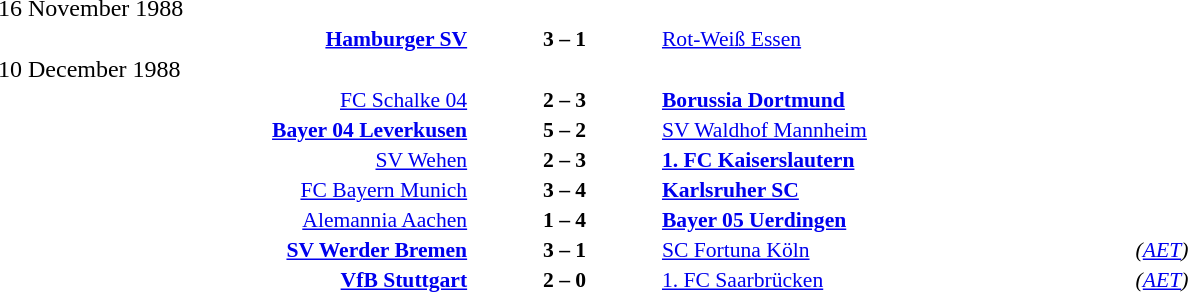<table width=100% cellspacing=1>
<tr>
<th width=25%></th>
<th width=10%></th>
<th width=25%></th>
<th></th>
</tr>
<tr>
<td>16 November 1988</td>
</tr>
<tr style=font-size:90%>
<td align=right><strong><a href='#'>Hamburger SV</a></strong></td>
<td align=center><strong>3 – 1</strong></td>
<td><a href='#'>Rot-Weiß Essen</a></td>
</tr>
<tr>
<td>10 December 1988</td>
</tr>
<tr style=font-size:90%>
<td align=right><a href='#'>FC Schalke 04</a></td>
<td align=center><strong>2 – 3</strong></td>
<td><strong><a href='#'>Borussia Dortmund</a></strong></td>
</tr>
<tr style=font-size:90%>
<td align=right><strong><a href='#'>Bayer 04 Leverkusen</a></strong></td>
<td align=center><strong>5 – 2</strong></td>
<td><a href='#'>SV Waldhof Mannheim</a></td>
</tr>
<tr style=font-size:90%>
<td align=right><a href='#'>SV Wehen</a></td>
<td align=center><strong>2 – 3</strong></td>
<td><strong><a href='#'>1. FC Kaiserslautern</a></strong></td>
</tr>
<tr style=font-size:90%>
<td align=right><a href='#'>FC Bayern Munich</a></td>
<td align=center><strong>3 – 4</strong></td>
<td><strong><a href='#'>Karlsruher SC</a></strong></td>
</tr>
<tr style=font-size:90%>
<td align=right><a href='#'>Alemannia Aachen</a></td>
<td align=center><strong>1 – 4</strong></td>
<td><strong><a href='#'>Bayer 05 Uerdingen</a></strong></td>
</tr>
<tr style=font-size:90%>
<td align=right><strong><a href='#'>SV Werder Bremen</a></strong></td>
<td align=center><strong>3 – 1</strong></td>
<td><a href='#'>SC Fortuna Köln</a></td>
<td><em>(<a href='#'>AET</a>)</em></td>
</tr>
<tr style=font-size:90%>
<td align=right><strong><a href='#'>VfB Stuttgart</a></strong></td>
<td align=center><strong>2 – 0</strong></td>
<td><a href='#'>1. FC Saarbrücken</a></td>
<td><em>(<a href='#'>AET</a>)</em></td>
</tr>
</table>
